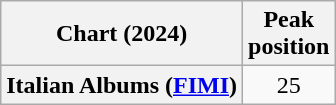<table class="wikitable plainrowheaders sortable" style="text-align:center;">
<tr>
<th scope="col">Chart (2024)</th>
<th scope="col">Peak<br>position</th>
</tr>
<tr>
<th scope="row">Italian Albums (<a href='#'>FIMI</a>)</th>
<td>25</td>
</tr>
</table>
